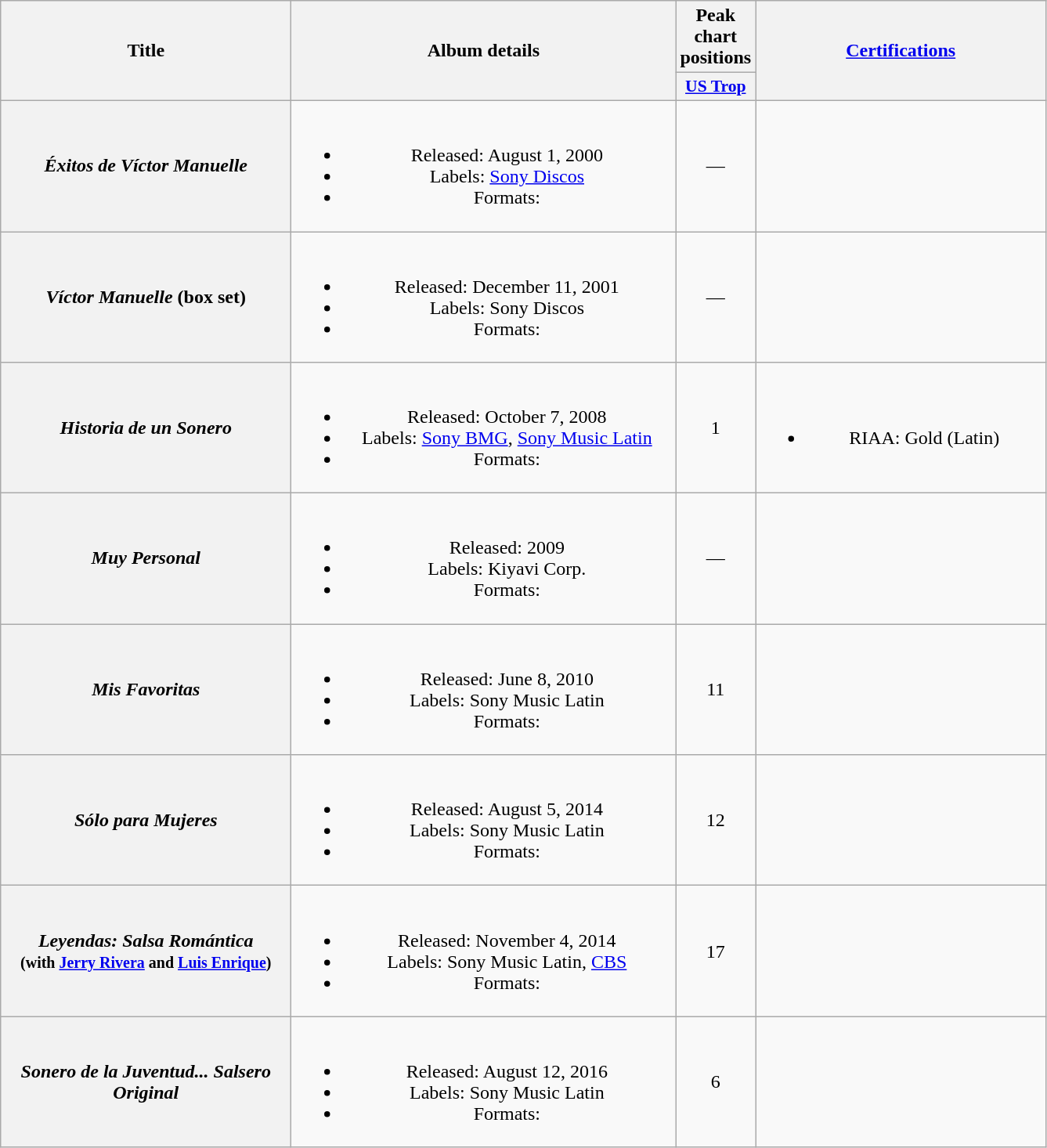<table class="wikitable plainrowheaders" style="text-align:center;">
<tr>
<th scope="col" rowspan="2" style="width:15em;">Title</th>
<th scope="col" rowspan="2" style="width:20em;">Album details</th>
<th scope="col">Peak chart positions</th>
<th scope="col" rowspan="2" style="width:15em;"><a href='#'>Certifications</a></th>
</tr>
<tr>
<th scope="col" style="width:2.5em;font-size:90%;"><a href='#'>US Trop</a><br></th>
</tr>
<tr>
<th scope="row"><em>Éxitos de Víctor Manuelle</em></th>
<td><br><ul><li>Released: August 1, 2000</li><li>Labels: <a href='#'>Sony Discos</a></li><li>Formats:</li></ul></td>
<td>—</td>
<td></td>
</tr>
<tr>
<th scope="row"><em>Víctor Manuelle</em> (box set)</th>
<td><br><ul><li>Released: December 11, 2001</li><li>Labels: Sony Discos</li><li>Formats:</li></ul></td>
<td>—</td>
<td></td>
</tr>
<tr>
<th scope="row"><em>Historia de un Sonero</em></th>
<td><br><ul><li>Released: October 7, 2008</li><li>Labels: <a href='#'>Sony BMG</a>, <a href='#'>Sony Music Latin</a></li><li>Formats:</li></ul></td>
<td>1</td>
<td><br><ul><li>RIAA: Gold (Latin)</li></ul></td>
</tr>
<tr>
<th scope="row"><em>Muy Personal</em></th>
<td><br><ul><li>Released: 2009</li><li>Labels: Kiyavi Corp.</li><li>Formats:</li></ul></td>
<td>—</td>
<td></td>
</tr>
<tr>
<th scope="row"><em>Mis Favoritas</em></th>
<td><br><ul><li>Released: June 8, 2010</li><li>Labels: Sony Music Latin</li><li>Formats:</li></ul></td>
<td>11</td>
<td></td>
</tr>
<tr>
<th scope="row"><em>Sólo para Mujeres</em></th>
<td><br><ul><li>Released: August 5, 2014</li><li>Labels: Sony Music Latin</li><li>Formats:</li></ul></td>
<td>12</td>
<td></td>
</tr>
<tr>
<th scope="row"><em>Leyendas: Salsa Romántica</em><br><small>(with <a href='#'>Jerry Rivera</a> and <a href='#'>Luis Enrique</a>)</small></th>
<td><br><ul><li>Released: November 4, 2014</li><li>Labels: Sony Music Latin, <a href='#'>CBS</a></li><li>Formats:</li></ul></td>
<td>17</td>
<td></td>
</tr>
<tr>
<th scope="row"><em>Sonero de la Juventud... Salsero Original</em></th>
<td><br><ul><li>Released: August 12, 2016</li><li>Labels: Sony Music Latin</li><li>Formats:</li></ul></td>
<td>6</td>
<td></td>
</tr>
</table>
